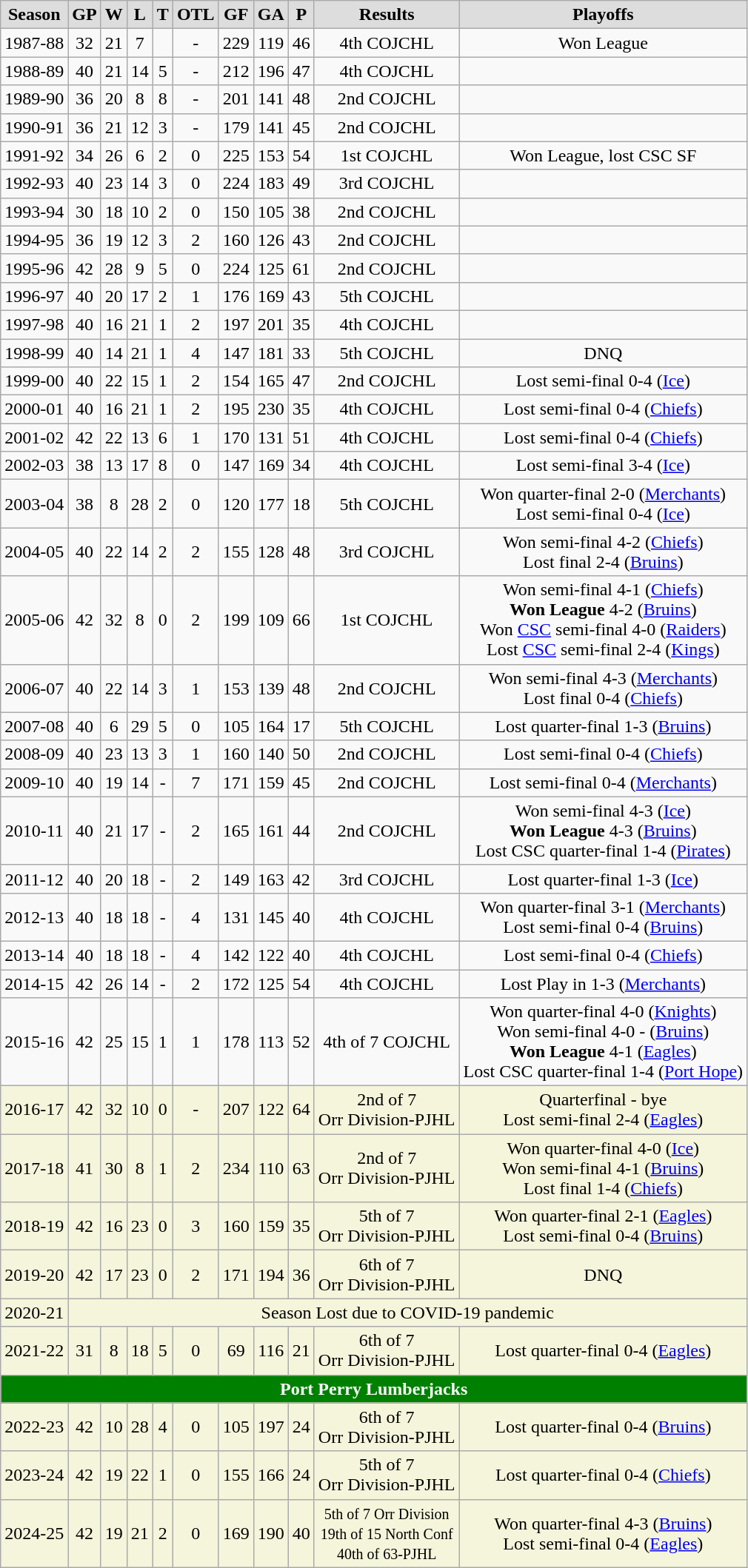<table class="wikitable">
<tr align="center"  bgcolor="#dddddd">
<td><strong>Season</strong></td>
<td><strong>GP</strong></td>
<td><strong>W</strong></td>
<td><strong>L</strong></td>
<td><strong>T</strong></td>
<td><strong>OTL</strong></td>
<td><strong>GF</strong></td>
<td><strong>GA</strong></td>
<td><strong>P</strong></td>
<td><strong>Results</strong></td>
<td><strong>Playoffs</strong></td>
</tr>
<tr align="center">
<td>1987-88</td>
<td>32</td>
<td>21</td>
<td>7</td>
<td></td>
<td>-</td>
<td>229</td>
<td>119</td>
<td>46</td>
<td>4th COJCHL</td>
<td>Won League</td>
</tr>
<tr align="center">
<td>1988-89</td>
<td>40</td>
<td>21</td>
<td>14</td>
<td>5</td>
<td>-</td>
<td>212</td>
<td>196</td>
<td>47</td>
<td>4th COJCHL</td>
<td></td>
</tr>
<tr align="center">
<td>1989-90</td>
<td>36</td>
<td>20</td>
<td>8</td>
<td>8</td>
<td>-</td>
<td>201</td>
<td>141</td>
<td>48</td>
<td>2nd COJCHL</td>
<td></td>
</tr>
<tr align="center">
<td>1990-91</td>
<td>36</td>
<td>21</td>
<td>12</td>
<td>3</td>
<td>-</td>
<td>179</td>
<td>141</td>
<td>45</td>
<td>2nd COJCHL</td>
<td></td>
</tr>
<tr align="center">
<td>1991-92</td>
<td>34</td>
<td>26</td>
<td>6</td>
<td>2</td>
<td>0</td>
<td>225</td>
<td>153</td>
<td>54</td>
<td>1st COJCHL</td>
<td>Won League, lost CSC SF</td>
</tr>
<tr align="center">
<td>1992-93</td>
<td>40</td>
<td>23</td>
<td>14</td>
<td>3</td>
<td>0</td>
<td>224</td>
<td>183</td>
<td>49</td>
<td>3rd COJCHL</td>
<td></td>
</tr>
<tr align="center">
<td>1993-94</td>
<td>30</td>
<td>18</td>
<td>10</td>
<td>2</td>
<td>0</td>
<td>150</td>
<td>105</td>
<td>38</td>
<td>2nd COJCHL</td>
<td></td>
</tr>
<tr align="center">
<td>1994-95</td>
<td>36</td>
<td>19</td>
<td>12</td>
<td>3</td>
<td>2</td>
<td>160</td>
<td>126</td>
<td>43</td>
<td>2nd COJCHL</td>
<td></td>
</tr>
<tr align="center">
<td>1995-96</td>
<td>42</td>
<td>28</td>
<td>9</td>
<td>5</td>
<td>0</td>
<td>224</td>
<td>125</td>
<td>61</td>
<td>2nd COJCHL</td>
<td></td>
</tr>
<tr align="center">
<td>1996-97</td>
<td>40</td>
<td>20</td>
<td>17</td>
<td>2</td>
<td>1</td>
<td>176</td>
<td>169</td>
<td>43</td>
<td>5th COJCHL</td>
<td></td>
</tr>
<tr align="center">
<td>1997-98</td>
<td>40</td>
<td>16</td>
<td>21</td>
<td>1</td>
<td>2</td>
<td>197</td>
<td>201</td>
<td>35</td>
<td>4th COJCHL</td>
<td></td>
</tr>
<tr align="center">
<td>1998-99</td>
<td>40</td>
<td>14</td>
<td>21</td>
<td>1</td>
<td>4</td>
<td>147</td>
<td>181</td>
<td>33</td>
<td>5th COJCHL</td>
<td>DNQ</td>
</tr>
<tr align="center">
<td>1999-00</td>
<td>40</td>
<td>22</td>
<td>15</td>
<td>1</td>
<td>2</td>
<td>154</td>
<td>165</td>
<td>47</td>
<td>2nd COJCHL</td>
<td>Lost semi-final 0-4 (<a href='#'>Ice</a>)</td>
</tr>
<tr align="center">
<td>2000-01</td>
<td>40</td>
<td>16</td>
<td>21</td>
<td>1</td>
<td>2</td>
<td>195</td>
<td>230</td>
<td>35</td>
<td>4th COJCHL</td>
<td>Lost semi-final 0-4 (<a href='#'>Chiefs</a>)</td>
</tr>
<tr align="center">
<td>2001-02</td>
<td>42</td>
<td>22</td>
<td>13</td>
<td>6</td>
<td>1</td>
<td>170</td>
<td>131</td>
<td>51</td>
<td>4th COJCHL</td>
<td>Lost semi-final 0-4 (<a href='#'>Chiefs</a>)</td>
</tr>
<tr align="center">
<td>2002-03</td>
<td>38</td>
<td>13</td>
<td>17</td>
<td>8</td>
<td>0</td>
<td>147</td>
<td>169</td>
<td>34</td>
<td>4th COJCHL</td>
<td>Lost semi-final 3-4 (<a href='#'>Ice</a>)</td>
</tr>
<tr align="center">
<td>2003-04</td>
<td>38</td>
<td>8</td>
<td>28</td>
<td>2</td>
<td>0</td>
<td>120</td>
<td>177</td>
<td>18</td>
<td>5th COJCHL</td>
<td>Won quarter-final 2-0 (<a href='#'>Merchants</a>)<br>Lost semi-final 0-4 (<a href='#'>Ice</a>)</td>
</tr>
<tr align="center">
<td>2004-05</td>
<td>40</td>
<td>22</td>
<td>14</td>
<td>2</td>
<td>2</td>
<td>155</td>
<td>128</td>
<td>48</td>
<td>3rd COJCHL</td>
<td>Won semi-final 4-2 (<a href='#'>Chiefs</a>)<br>Lost final 2-4 (<a href='#'>Bruins</a>)</td>
</tr>
<tr align="center">
<td>2005-06</td>
<td>42</td>
<td>32</td>
<td>8</td>
<td>0</td>
<td>2</td>
<td>199</td>
<td>109</td>
<td>66</td>
<td>1st COJCHL</td>
<td>Won semi-final 4-1 (<a href='#'>Chiefs</a>)<br><strong>Won League</strong> 4-2 (<a href='#'>Bruins</a>)<br>Won <a href='#'>CSC</a> semi-final 4-0 (<a href='#'>Raiders</a>)<br>Lost <a href='#'>CSC</a> semi-final 2-4 (<a href='#'>Kings</a>)</td>
</tr>
<tr align="center">
<td>2006-07</td>
<td>40</td>
<td>22</td>
<td>14</td>
<td>3</td>
<td>1</td>
<td>153</td>
<td>139</td>
<td>48</td>
<td>2nd COJCHL</td>
<td>Won semi-final 4-3 (<a href='#'>Merchants</a>)<br>Lost final 0-4 (<a href='#'>Chiefs</a>)</td>
</tr>
<tr align="center">
<td>2007-08</td>
<td>40</td>
<td>6</td>
<td>29</td>
<td>5</td>
<td>0</td>
<td>105</td>
<td>164</td>
<td>17</td>
<td>5th COJCHL</td>
<td>Lost quarter-final 1-3 (<a href='#'>Bruins</a>)</td>
</tr>
<tr align="center">
<td>2008-09</td>
<td>40</td>
<td>23</td>
<td>13</td>
<td>3</td>
<td>1</td>
<td>160</td>
<td>140</td>
<td>50</td>
<td>2nd COJCHL</td>
<td>Lost semi-final 0-4 (<a href='#'>Chiefs</a>)</td>
</tr>
<tr align="center">
<td>2009-10</td>
<td>40</td>
<td>19</td>
<td>14</td>
<td>-</td>
<td>7</td>
<td>171</td>
<td>159</td>
<td>45</td>
<td>2nd COJCHL</td>
<td>Lost semi-final 0-4 (<a href='#'>Merchants</a>)</td>
</tr>
<tr align="center">
<td>2010-11</td>
<td>40</td>
<td>21</td>
<td>17</td>
<td>-</td>
<td>2</td>
<td>165</td>
<td>161</td>
<td>44</td>
<td>2nd COJCHL</td>
<td>Won semi-final 4-3 (<a href='#'>Ice</a>)<br><strong>Won League</strong> 4-3 (<a href='#'>Bruins</a>)<br>Lost CSC quarter-final 1-4 (<a href='#'>Pirates</a>)</td>
</tr>
<tr align="center">
<td>2011-12</td>
<td>40</td>
<td>20</td>
<td>18</td>
<td>-</td>
<td>2</td>
<td>149</td>
<td>163</td>
<td>42</td>
<td>3rd COJCHL</td>
<td>Lost quarter-final 1-3 (<a href='#'>Ice</a>)</td>
</tr>
<tr align="center">
<td>2012-13</td>
<td>40</td>
<td>18</td>
<td>18</td>
<td>-</td>
<td>4</td>
<td>131</td>
<td>145</td>
<td>40</td>
<td>4th COJCHL</td>
<td>Won quarter-final 3-1 (<a href='#'>Merchants</a>)<br>Lost semi-final 0-4 (<a href='#'>Bruins</a>)</td>
</tr>
<tr align="center">
<td>2013-14</td>
<td>40</td>
<td>18</td>
<td>18</td>
<td>-</td>
<td>4</td>
<td>142</td>
<td>122</td>
<td>40</td>
<td>4th COJCHL</td>
<td>Lost semi-final 0-4 (<a href='#'>Chiefs</a>)</td>
</tr>
<tr align="center">
<td>2014-15</td>
<td>42</td>
<td>26</td>
<td>14</td>
<td>-</td>
<td>2</td>
<td>172</td>
<td>125</td>
<td>54</td>
<td>4th COJCHL</td>
<td>Lost Play in 1-3 (<a href='#'>Merchants</a>)</td>
</tr>
<tr align="center">
<td>2015-16</td>
<td>42</td>
<td>25</td>
<td>15</td>
<td>1</td>
<td>1</td>
<td>178</td>
<td>113</td>
<td>52</td>
<td>4th of 7 COJCHL</td>
<td>Won quarter-final 4-0 (<a href='#'>Knights</a>)<br> Won semi-final 4-0 - (<a href='#'>Bruins</a>)<br> <strong>Won League</strong> 4-1 (<a href='#'>Eagles</a>)<br>Lost CSC quarter-final 1-4 (<a href='#'>Port Hope</a>)</td>
</tr>
<tr align="center" bgcolor=beige>
<td>2016-17</td>
<td>42</td>
<td>32</td>
<td>10</td>
<td>0</td>
<td>-</td>
<td>207</td>
<td>122</td>
<td>64</td>
<td>2nd of 7<br>Orr Division-PJHL</td>
<td>Quarterfinal - bye<br>Lost semi-final 2-4 (<a href='#'>Eagles</a>)</td>
</tr>
<tr align="center" bgcolor=beige>
<td>2017-18</td>
<td>41</td>
<td>30</td>
<td>8</td>
<td>1</td>
<td>2</td>
<td>234</td>
<td>110</td>
<td>63</td>
<td>2nd of 7<br>Orr Division-PJHL</td>
<td>Won quarter-final 4-0 (<a href='#'>Ice</a>)<br>Won semi-final 4-1 (<a href='#'>Bruins</a>)<br>Lost final 1-4 (<a href='#'>Chiefs</a>)</td>
</tr>
<tr align="center" bgcolor=beige>
<td>2018-19</td>
<td>42</td>
<td>16</td>
<td>23</td>
<td>0</td>
<td>3</td>
<td>160</td>
<td>159</td>
<td>35</td>
<td>5th of 7<br>Orr Division-PJHL</td>
<td>Won quarter-final 2-1 (<a href='#'>Eagles</a>)<br>Lost semi-final 0-4 (<a href='#'>Bruins</a>)</td>
</tr>
<tr align="center" bgcolor=beige>
<td>2019-20</td>
<td>42</td>
<td>17</td>
<td>23</td>
<td>0</td>
<td>2</td>
<td>171</td>
<td>194</td>
<td>36</td>
<td>6th of 7<br>Orr Division-PJHL</td>
<td>DNQ</td>
</tr>
<tr align="center" bgcolor="beige">
<td>2020-21</td>
<td colspan="10">Season Lost due to COVID-19 pandemic</td>
</tr>
<tr align="center" bgcolor=beige>
<td>2021-22</td>
<td>31</td>
<td>8</td>
<td>18</td>
<td>5</td>
<td>0</td>
<td>69</td>
<td>116</td>
<td>21</td>
<td>6th of 7<br>Orr Division-PJHL</td>
<td>Lost quarter-final 0-4 (<a href='#'>Eagles</a>)</td>
</tr>
<tr align="center"  bgcolor="green"  style="color:#FFFFFF">
<td colspan=12><strong>Port Perry Lumberjacks</strong></td>
</tr>
<tr align="center" bgcolor=beige>
<td>2022-23</td>
<td>42</td>
<td>10</td>
<td>28</td>
<td>4</td>
<td>0</td>
<td>105</td>
<td>197</td>
<td>24</td>
<td>6th of 7<br>Orr Division-PJHL</td>
<td>Lost quarter-final 0-4 (<a href='#'>Bruins</a>)</td>
</tr>
<tr align="center" bgcolor=beige>
<td>2023-24</td>
<td>42</td>
<td>19</td>
<td>22</td>
<td>1</td>
<td>0</td>
<td>155</td>
<td>166</td>
<td>24</td>
<td>5th of 7<br>Orr Division-PJHL</td>
<td>Lost quarter-final 0-4 (<a href='#'>Chiefs</a>)</td>
</tr>
<tr align="center" bgcolor=beige>
<td>2024-25</td>
<td>42</td>
<td>19</td>
<td>21</td>
<td>2</td>
<td>0</td>
<td>169</td>
<td>190</td>
<td>40</td>
<td><small>5th of 7 Orr Division<br>19th of 15 North Conf<br>40th of 63-PJHL </small></td>
<td>Won quarter-final 4-3 (<a href='#'>Bruins</a>)<br>Lost semi-final 0-4 (<a href='#'>Eagles</a>)</td>
</tr>
</table>
